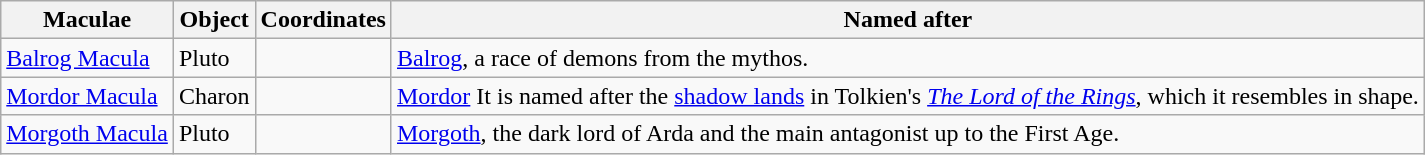<table class="wikitable">
<tr>
<th>Maculae</th>
<th>Object</th>
<th>Coordinates</th>
<th>Named after</th>
</tr>
<tr>
<td><a href='#'>Balrog Macula</a></td>
<td>Pluto</td>
<td></td>
<td><a href='#'>Balrog</a>, a race of demons from the mythos.</td>
</tr>
<tr>
<td><a href='#'>Mordor Macula</a></td>
<td>Charon</td>
<td></td>
<td><a href='#'>Mordor</a> It is named after the <a href='#'>shadow lands</a> in Tolkien's <em><a href='#'>The Lord of the Rings</a></em>, which it resembles in shape.</td>
</tr>
<tr>
<td><a href='#'>Morgoth Macula</a></td>
<td>Pluto</td>
<td></td>
<td><a href='#'>Morgoth</a>, the dark lord of Arda and the main antagonist up to the First Age.</td>
</tr>
</table>
